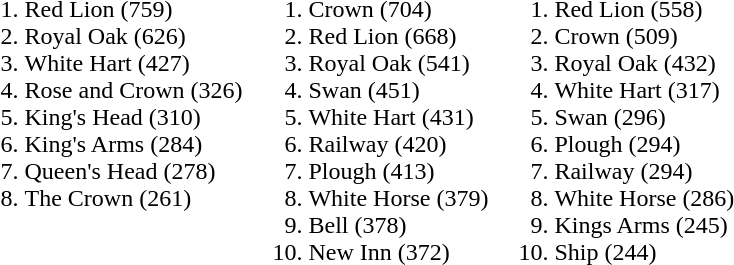<table>
<tr>
<td valign=top><br><ol><li>Red Lion (759)</li><li>Royal Oak (626)</li><li>White Hart (427)</li><li>Rose and Crown (326)</li><li>King's Head (310)</li><li>King's Arms (284)</li><li>Queen's Head (278)</li><li>The Crown (261)</li></ol></td>
<td valign=top><br><ol><li>Crown (704)</li><li>Red Lion (668)</li><li>Royal Oak (541)</li><li>Swan (451)</li><li>White Hart (431)</li><li>Railway (420)</li><li>Plough (413)</li><li>White Horse (379)</li><li>Bell (378)</li><li>New Inn (372)</li></ol></td>
<td valign=top><br><ol><li>Red Lion (558)</li><li>Crown (509)</li><li>Royal Oak (432)</li><li>White Hart (317)</li><li>Swan (296)</li><li>Plough (294)</li><li>Railway (294)</li><li>White Horse (286)</li><li>Kings Arms (245)</li><li>Ship (244)</li></ol></td>
</tr>
</table>
